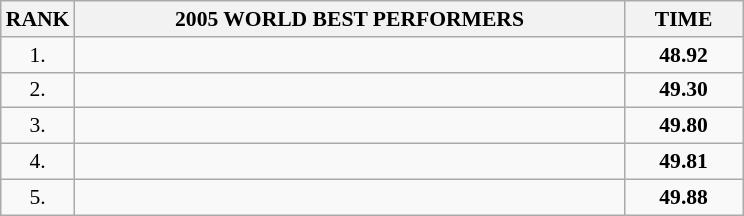<table class="wikitable" style="font-size: 90%;">
<tr>
<th>RANK</th>
<th align="center" style="width: 25em">2005 WORLD BEST PERFORMERS</th>
<th align="center" style="width: 5em">TIME</th>
</tr>
<tr>
<td align="center">1.</td>
<td></td>
<td align="center"><strong>48.92</strong></td>
</tr>
<tr>
<td align="center">2.</td>
<td></td>
<td align="center"><strong>49.30</strong></td>
</tr>
<tr>
<td align="center">3.</td>
<td></td>
<td align="center"><strong>49.80</strong></td>
</tr>
<tr>
<td align="center">4.</td>
<td></td>
<td align="center"><strong>49.81</strong></td>
</tr>
<tr>
<td align="center">5.</td>
<td></td>
<td align="center"><strong>49.88</strong></td>
</tr>
</table>
